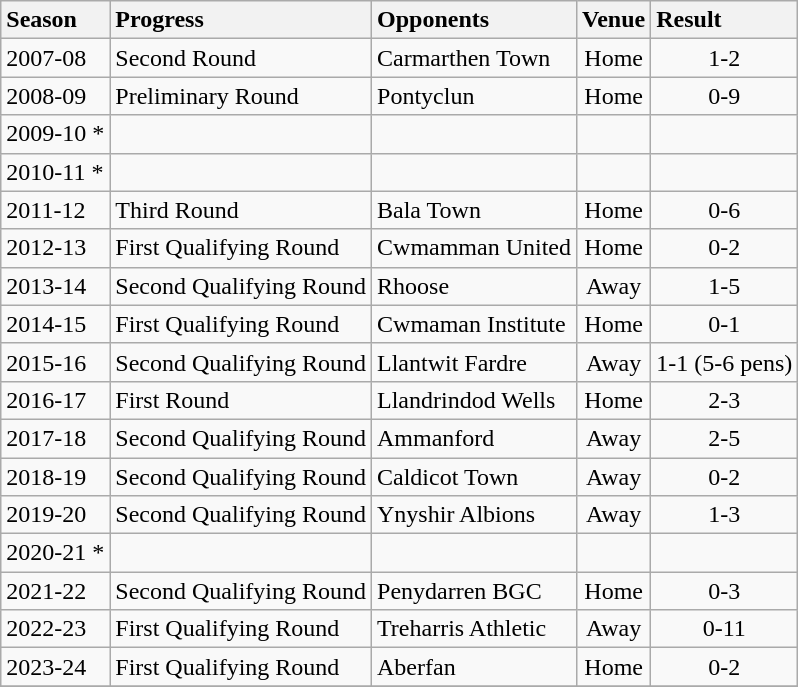<table class="wikitable">
<tr>
<th style="text-align:left">Season</th>
<th style="text-align:left">Progress</th>
<th style="text-align:left">Opponents</th>
<th style="text-align:left">Venue</th>
<th style="text-align:left">Result</th>
</tr>
<tr>
<td style="text-align:left">2007-08</td>
<td style="text-align:left">Second Round</td>
<td style="text-align:left">Carmarthen Town</td>
<td style="text-align:center">Home</td>
<td style="text-align:center">1-2</td>
</tr>
<tr>
<td style="text-align:left">2008-09</td>
<td style="text-align:left">Preliminary Round</td>
<td style="text-align:left">Pontyclun</td>
<td style="text-align:center">Home</td>
<td style="text-align:center">0-9</td>
</tr>
<tr>
<td style="text-align:left">2009-10 *</td>
<td style="text-align:left"></td>
<td style="text-align:left"></td>
<td style="text-align:center"></td>
<td style="text-align:center"></td>
</tr>
<tr>
<td style="text-align:left">2010-11 *</td>
<td style="text-align:left"></td>
<td style="text-align:left"></td>
<td style="text-align:center"></td>
<td style="text-align:center"></td>
</tr>
<tr>
<td style="text-align:left">2011-12</td>
<td style="text-align:left">Third Round</td>
<td style="text-align:left">Bala Town</td>
<td style="text-align:center">Home</td>
<td style="text-align:center">0-6</td>
</tr>
<tr>
<td style="text-align:left">2012-13</td>
<td style="text-align:left">First Qualifying Round</td>
<td style="text-align:left">Cwmamman United</td>
<td style="text-align:center">Home</td>
<td style="text-align:center">0-2</td>
</tr>
<tr>
<td style="text-align:left">2013-14</td>
<td style="text-align:left">Second Qualifying Round</td>
<td style="text-align:left">Rhoose</td>
<td style="text-align:center">Away</td>
<td style="text-align:center">1-5</td>
</tr>
<tr>
<td style="text-align:left">2014-15</td>
<td style="text-align:left">First Qualifying Round</td>
<td style="text-align:left">Cwmaman Institute</td>
<td style="text-align:center">Home</td>
<td style="text-align:center">0-1</td>
</tr>
<tr>
<td style="text-align:left">2015-16</td>
<td style="text-align:left">Second Qualifying Round</td>
<td style="text-align:left">Llantwit Fardre</td>
<td style="text-align:center">Away</td>
<td style="text-align:center">1-1 (5-6 pens)</td>
</tr>
<tr>
<td style="text-align:left">2016-17</td>
<td style="text-align:left">First Round</td>
<td style="text-align:left">Llandrindod Wells</td>
<td style="text-align:center">Home</td>
<td style="text-align:center">2-3</td>
</tr>
<tr>
<td style="text-align:left">2017-18</td>
<td style="text-align:left">Second Qualifying Round</td>
<td style="text-align:left">Ammanford</td>
<td style="text-align:center">Away</td>
<td style="text-align:center">2-5</td>
</tr>
<tr>
<td style="text-align:left">2018-19</td>
<td style="text-align:left">Second Qualifying Round</td>
<td style="text-align:left">Caldicot Town</td>
<td style="text-align:center">Away</td>
<td style="text-align:center">0-2</td>
</tr>
<tr>
<td style="text-align:left">2019-20</td>
<td style="text-align:left">Second Qualifying Round</td>
<td style="text-align:left">Ynyshir Albions</td>
<td style="text-align:center">Away</td>
<td style="text-align:center">1-3</td>
</tr>
<tr>
<td style="text-align:left">2020-21 *</td>
<td style="text-align:left"></td>
<td style="text-align:center"></td>
<td style="text-align:center"></td>
<td style="text-align:center"></td>
</tr>
<tr>
<td style="text-align:left">2021-22</td>
<td style="text-align:left">Second Qualifying Round</td>
<td style="text-align:left">Penydarren BGC</td>
<td style="text-align:center">Home</td>
<td style="text-align:center">0-3</td>
</tr>
<tr>
<td style="text-align:left">2022-23</td>
<td style="text-align:left">First Qualifying Round</td>
<td style="text-align:left">Treharris Athletic</td>
<td style="text-align:center">Away</td>
<td style="text-align:center">0-11</td>
</tr>
<tr>
<td style="text-align:left">2023-24</td>
<td style="text-align:left">First Qualifying Round</td>
<td style="text-align:left">Aberfan</td>
<td style="text-align:center">Home</td>
<td style="text-align:center">0-2</td>
</tr>
<tr>
</tr>
</table>
